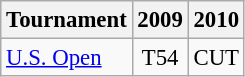<table class="wikitable" style="font-size:95%;">
<tr>
<th>Tournament</th>
<th>2009</th>
<th>2010</th>
</tr>
<tr>
<td><a href='#'>U.S. Open</a></td>
<td align="center">T54</td>
<td align="center">CUT</td>
</tr>
</table>
